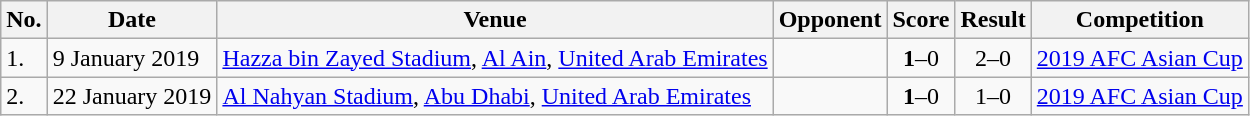<table class="wikitable" style="font-size:100%;">
<tr>
<th>No.</th>
<th>Date</th>
<th>Venue</th>
<th>Opponent</th>
<th>Score</th>
<th>Result</th>
<th>Competition</th>
</tr>
<tr>
<td>1.</td>
<td>9 January 2019</td>
<td><a href='#'>Hazza bin Zayed Stadium</a>, <a href='#'>Al Ain</a>, <a href='#'>United Arab Emirates</a></td>
<td></td>
<td align=center><strong>1</strong>–0</td>
<td align=center>2–0</td>
<td><a href='#'>2019 AFC Asian Cup</a></td>
</tr>
<tr>
<td>2.</td>
<td>22 January 2019</td>
<td><a href='#'>Al Nahyan Stadium</a>, <a href='#'>Abu Dhabi</a>, <a href='#'>United Arab Emirates</a></td>
<td></td>
<td align=center><strong>1</strong>–0</td>
<td align=center>1–0</td>
<td><a href='#'>2019 AFC Asian Cup</a></td>
</tr>
</table>
